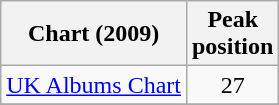<table class="wikitable">
<tr>
<th>Chart (2009)</th>
<th>Peak<br>position</th>
</tr>
<tr>
<td><a href='#'>UK Albums Chart</a></td>
<td align="center">27</td>
</tr>
<tr>
</tr>
</table>
